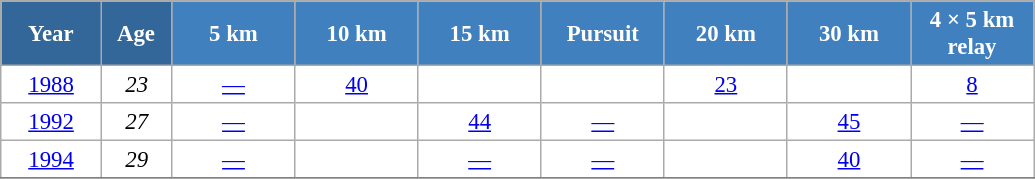<table class="wikitable" style="font-size:95%; text-align:center; border:grey solid 1px; border-collapse:collapse; background:#ffffff;">
<tr>
<th style="background-color:#369; color:white; width:60px;"> Year </th>
<th style="background-color:#369; color:white; width:40px;"> Age </th>
<th style="background-color:#4180be; color:white; width:75px;"> 5 km </th>
<th style="background-color:#4180be; color:white; width:75px;"> 10 km </th>
<th style="background-color:#4180be; color:white; width:75px;"> 15 km </th>
<th style="background-color:#4180be; color:white; width:75px;"> Pursuit </th>
<th style="background-color:#4180be; color:white; width:75px;"> 20 km </th>
<th style="background-color:#4180be; color:white; width:75px;"> 30 km </th>
<th style="background-color:#4180be; color:white; width:75px;"> 4 × 5 km <br> relay </th>
</tr>
<tr>
<td><a href='#'>1988</a></td>
<td><em>23</em></td>
<td><a href='#'>—</a></td>
<td><a href='#'>40</a></td>
<td></td>
<td></td>
<td><a href='#'>23</a></td>
<td></td>
<td><a href='#'>8</a></td>
</tr>
<tr>
<td><a href='#'>1992</a></td>
<td><em>27</em></td>
<td><a href='#'>—</a></td>
<td></td>
<td><a href='#'>44</a></td>
<td><a href='#'>—</a></td>
<td></td>
<td><a href='#'>45</a></td>
<td><a href='#'>—</a></td>
</tr>
<tr>
<td><a href='#'>1994</a></td>
<td><em>29</em></td>
<td><a href='#'>—</a></td>
<td></td>
<td><a href='#'>—</a></td>
<td><a href='#'>—</a></td>
<td></td>
<td><a href='#'>40</a></td>
<td><a href='#'>—</a></td>
</tr>
<tr>
</tr>
</table>
